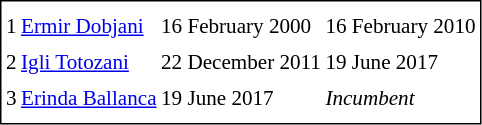<table cellpadding="0" cellspacing="3" style="border:1px solid #000000; font-size:88%; line-height: 1.5em;">
<tr>
<td><strong></strong></td>
<td><strong></strong></td>
<td colspan="2"></td>
</tr>
<tr>
<td align="center">1</td>
<td><a href='#'>Ermir Dobjani</a></td>
<td>16 February 2000</td>
<td>16 February 2010</td>
</tr>
<tr>
<td align="center">2</td>
<td><a href='#'>Igli Totozani</a></td>
<td>22 December 2011</td>
<td>19 June 2017</td>
</tr>
<tr>
<td align="center">3</td>
<td><a href='#'>Erinda Ballanca</a></td>
<td>19 June 2017</td>
<td><em>Incumbent</em></td>
</tr>
<tr>
</tr>
</table>
